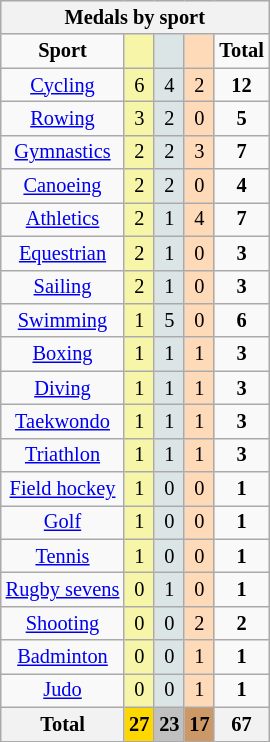<table class="wikitable" style="font-size:85%; text-align:center;">
<tr style="background:#efefef;">
<th colspan=5>Medals by sport</th>
</tr>
<tr>
<td><strong>Sport</strong></td>
<td style="background:#f7f6a8;"></td>
<td style="background:#dce5e5;"></td>
<td style="background:#ffdab9;"></td>
<td><strong>Total</strong></td>
</tr>
<tr>
<td><a href='#'>Cycling</a></td>
<td style="background:#F7F6A8;">6</td>
<td style="background:#DCE5E5;">4</td>
<td style="background:#FFDAB9;">2</td>
<td><strong>12</strong></td>
</tr>
<tr>
<td><a href='#'>Rowing</a></td>
<td style="background:#F7F6A8;">3</td>
<td style="background:#DCE5E5;">2</td>
<td style="background:#FFDAB9;">0</td>
<td><strong>5</strong></td>
</tr>
<tr>
<td><a href='#'>Gymnastics</a></td>
<td style="background:#F7F6A8;">2</td>
<td style="background:#DCE5E5;">2</td>
<td style="background:#FFDAB9;">3</td>
<td><strong>7</strong></td>
</tr>
<tr>
<td><a href='#'>Canoeing</a></td>
<td style="background:#F7F6A8;">2</td>
<td style="background:#DCE5E5;">2</td>
<td style="background:#FFDAB9;">0</td>
<td><strong>4</strong></td>
</tr>
<tr>
<td><a href='#'>Athletics</a></td>
<td style="background:#F7F6A8;">2</td>
<td style="background:#DCE5E5;">1</td>
<td style="background:#FFDAB9;">4</td>
<td><strong>7</strong></td>
</tr>
<tr>
<td><a href='#'>Equestrian</a></td>
<td style="background:#F7F6A8;">2</td>
<td style="background:#DCE5E5;">1</td>
<td style="background:#FFDAB9;">0</td>
<td><strong>3</strong></td>
</tr>
<tr>
<td><a href='#'>Sailing</a></td>
<td style="background:#F7F6A8;">2</td>
<td style="background:#DCE5E5;">1</td>
<td style="background:#FFDAB9;">0</td>
<td><strong>3</strong></td>
</tr>
<tr>
<td><a href='#'>Swimming</a></td>
<td style="background:#F7F6A8;">1</td>
<td style="background:#DCE5E5;">5</td>
<td style="background:#FFDAB9;">0</td>
<td><strong>6</strong></td>
</tr>
<tr>
<td><a href='#'>Boxing</a></td>
<td style="background:#F7F6A8;">1</td>
<td style="background:#DCE5E5;">1</td>
<td style="background:#FFDAB9;">1</td>
<td><strong>3</strong></td>
</tr>
<tr>
<td><a href='#'>Diving</a></td>
<td style="background:#F7F6A8;">1</td>
<td style="background:#DCE5E5;">1</td>
<td style="background:#FFDAB9;">1</td>
<td><strong>3</strong></td>
</tr>
<tr>
<td><a href='#'>Taekwondo</a></td>
<td style="background:#F7F6A8;">1</td>
<td style="background:#DCE5E5;">1</td>
<td style="background:#FFDAB9;">1</td>
<td><strong>3</strong></td>
</tr>
<tr>
<td><a href='#'>Triathlon</a></td>
<td style="background:#F7F6A8;">1</td>
<td style="background:#DCE5E5;">1</td>
<td style="background:#FFDAB9;">1</td>
<td><strong>3</strong></td>
</tr>
<tr>
<td><a href='#'>Field hockey</a></td>
<td style="background:#F7F6A8;">1</td>
<td style="background:#DCE5E5;">0</td>
<td style="background:#FFDAB9;">0</td>
<td><strong>1</strong></td>
</tr>
<tr>
<td><a href='#'>Golf</a></td>
<td style="background:#F7F6A8;">1</td>
<td style="background:#DCE5E5;">0</td>
<td style="background:#FFDAB9;">0</td>
<td><strong>1</strong></td>
</tr>
<tr>
<td><a href='#'>Tennis</a></td>
<td style="background:#F7F6A8;">1</td>
<td style="background:#DCE5E5;">0</td>
<td style="background:#FFDAB9;">0</td>
<td><strong>1</strong></td>
</tr>
<tr>
<td><a href='#'>Rugby sevens</a></td>
<td style="background:#F7F6A8;">0</td>
<td style="background:#DCE5E5;">1</td>
<td style="background:#FFDAB9;">0</td>
<td><strong>1</strong></td>
</tr>
<tr>
<td><a href='#'>Shooting</a></td>
<td style="background:#F7F6A8;">0</td>
<td style="background:#DCE5E5;">0</td>
<td style="background:#FFDAB9;">2</td>
<td><strong>2</strong></td>
</tr>
<tr>
<td><a href='#'>Badminton</a></td>
<td style="background:#F7F6A8;">0</td>
<td style="background:#DCE5E5;">0</td>
<td style="background:#FFDAB9;">1</td>
<td><strong>1</strong></td>
</tr>
<tr>
<td><a href='#'>Judo</a></td>
<td style="background:#F7F6A8;">0</td>
<td style="background:#DCE5E5;">0</td>
<td style="background:#FFDAB9;">1</td>
<td><strong>1</strong></td>
</tr>
<tr>
<th>Total</th>
<th style="background:gold;">27</th>
<th style="background:silver;">23</th>
<th style="background:#c96;">17</th>
<th>67</th>
</tr>
</table>
